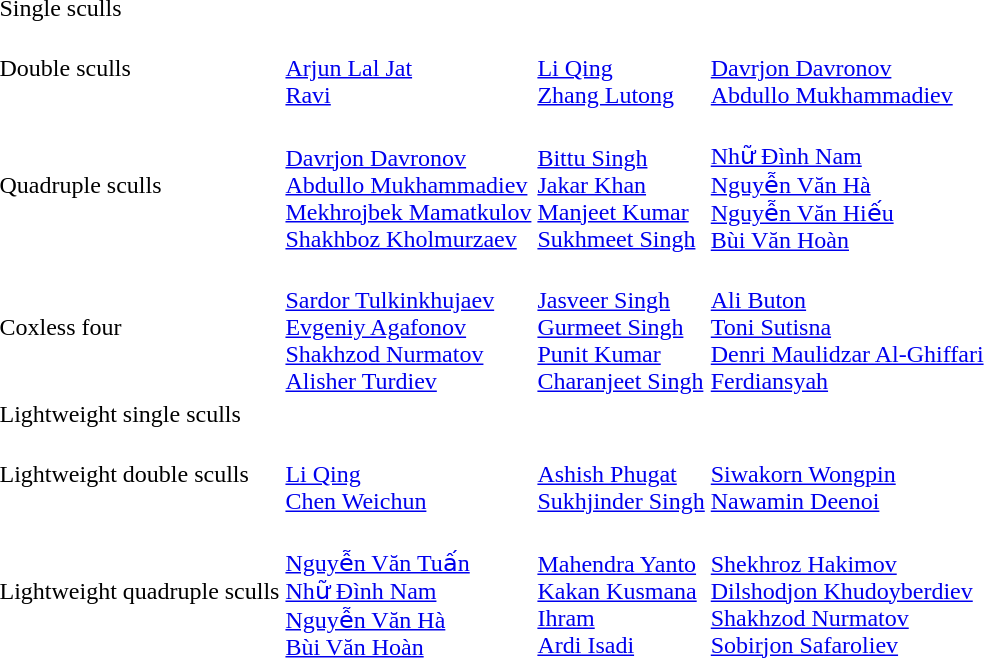<table>
<tr>
<td>Single sculls</td>
<td></td>
<td></td>
<td></td>
</tr>
<tr>
<td>Double sculls</td>
<td><br><a href='#'>Arjun Lal Jat</a><br><a href='#'>Ravi</a></td>
<td><br><a href='#'>Li Qing</a><br><a href='#'>Zhang Lutong</a></td>
<td><br><a href='#'>Davrjon Davronov</a><br><a href='#'>Abdullo Mukhammadiev</a></td>
</tr>
<tr>
<td>Quadruple sculls</td>
<td><br><a href='#'>Davrjon Davronov</a><br><a href='#'>Abdullo Mukhammadiev</a><br><a href='#'>Mekhrojbek Mamatkulov</a><br><a href='#'>Shakhboz Kholmurzaev</a></td>
<td><br><a href='#'>Bittu Singh</a><br><a href='#'>Jakar Khan</a><br><a href='#'>Manjeet Kumar</a><br><a href='#'>Sukhmeet Singh</a></td>
<td><br><a href='#'>Nhữ Đình Nam</a><br><a href='#'>Nguyễn Văn Hà</a><br><a href='#'>Nguyễn Văn Hiếu</a><br><a href='#'>Bùi Văn Hoàn</a></td>
</tr>
<tr>
<td>Coxless four</td>
<td><br><a href='#'>Sardor Tulkinkhujaev</a><br><a href='#'>Evgeniy Agafonov</a><br><a href='#'>Shakhzod Nurmatov</a><br><a href='#'>Alisher Turdiev</a></td>
<td><br><a href='#'>Jasveer Singh</a><br><a href='#'>Gurmeet Singh</a><br><a href='#'>Punit Kumar</a><br><a href='#'>Charanjeet Singh</a></td>
<td><br><a href='#'>Ali Buton</a><br><a href='#'>Toni Sutisna</a><br><a href='#'>Denri Maulidzar Al-Ghiffari</a><br><a href='#'>Ferdiansyah</a></td>
</tr>
<tr>
<td>Lightweight single sculls</td>
<td></td>
<td></td>
<td></td>
</tr>
<tr>
<td>Lightweight double sculls</td>
<td><br><a href='#'>Li Qing</a><br><a href='#'>Chen Weichun</a></td>
<td><br><a href='#'>Ashish Phugat</a><br><a href='#'>Sukhjinder Singh</a></td>
<td><br><a href='#'>Siwakorn Wongpin</a><br><a href='#'>Nawamin Deenoi</a></td>
</tr>
<tr>
<td>Lightweight quadruple sculls</td>
<td><br><a href='#'>Nguyễn Văn Tuấn</a><br><a href='#'>Nhữ Đình Nam</a><br><a href='#'>Nguyễn Văn Hà</a><br><a href='#'>Bùi Văn Hoàn</a></td>
<td><br><a href='#'>Mahendra Yanto</a><br><a href='#'>Kakan Kusmana</a><br><a href='#'>Ihram</a><br><a href='#'>Ardi Isadi</a></td>
<td><br><a href='#'>Shekhroz Hakimov</a><br><a href='#'>Dilshodjon Khudoyberdiev</a><br><a href='#'>Shakhzod Nurmatov</a><br><a href='#'>Sobirjon Safaroliev</a></td>
</tr>
</table>
